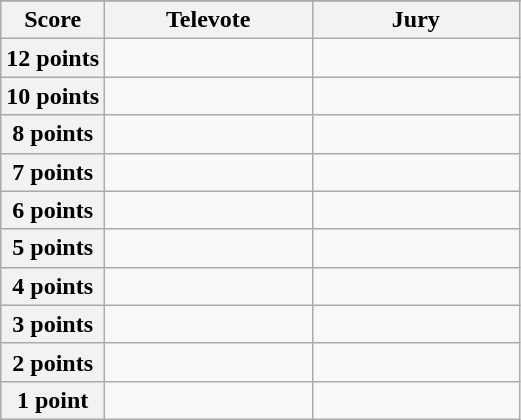<table class="wikitable">
<tr>
</tr>
<tr>
<th scope="col" width="20%">Score</th>
<th scope="col" width="40%">Televote</th>
<th scope="col" width="40%">Jury</th>
</tr>
<tr>
<th scope="row">12 points</th>
<td></td>
<td></td>
</tr>
<tr>
<th scope="row">10 points</th>
<td></td>
<td></td>
</tr>
<tr>
<th scope="row">8 points</th>
<td></td>
<td></td>
</tr>
<tr>
<th scope="row">7 points</th>
<td></td>
<td></td>
</tr>
<tr>
<th scope="row">6 points</th>
<td></td>
<td></td>
</tr>
<tr>
<th scope="row">5 points</th>
<td></td>
<td></td>
</tr>
<tr>
<th scope="row">4 points</th>
<td></td>
<td></td>
</tr>
<tr>
<th scope="row">3 points</th>
<td></td>
<td></td>
</tr>
<tr>
<th scope="row">2 points</th>
<td></td>
<td></td>
</tr>
<tr>
<th scope="row">1 point</th>
<td></td>
<td></td>
</tr>
</table>
